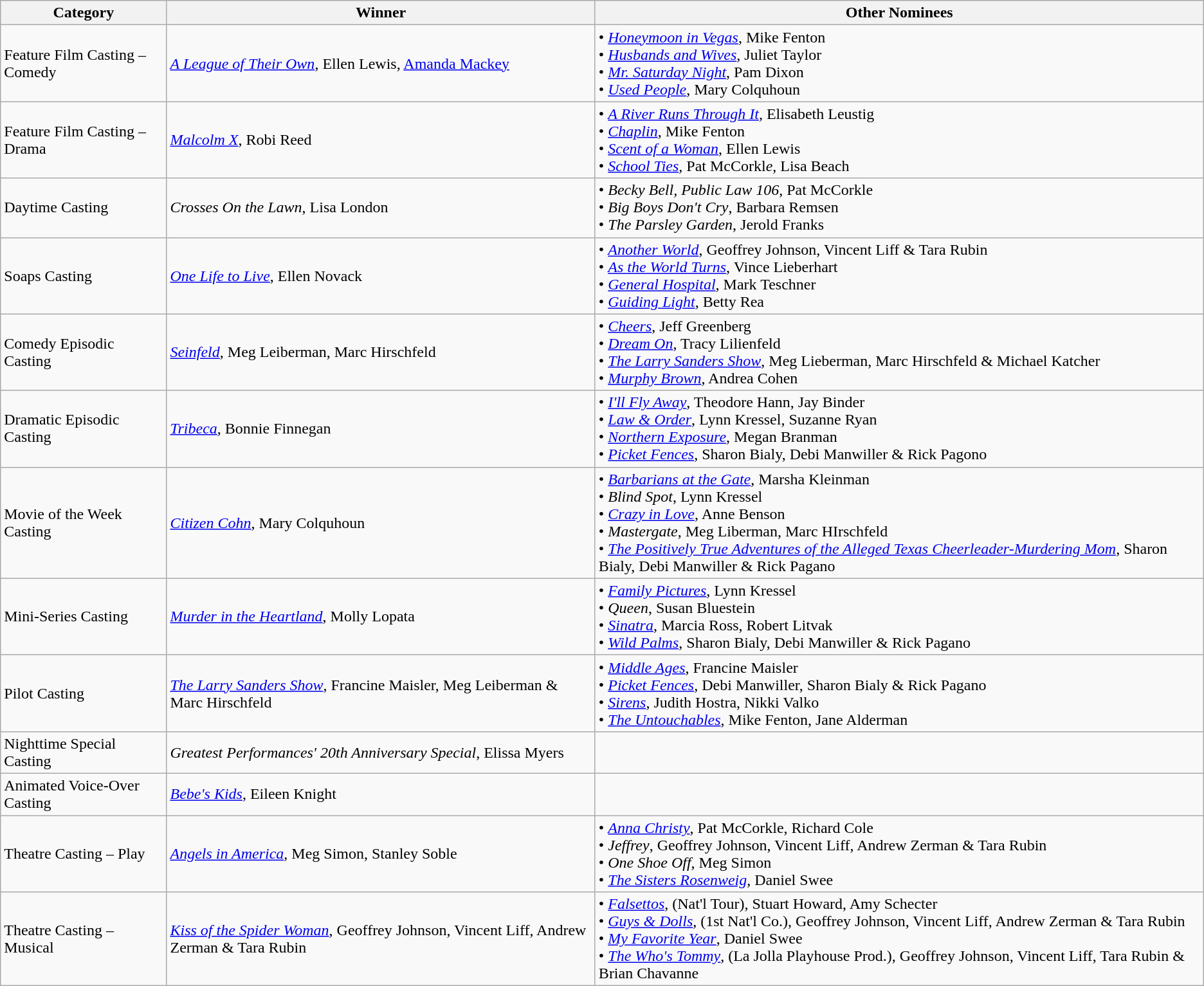<table class="wikitable">
<tr>
<th>Category</th>
<th>Winner</th>
<th>Other Nominees</th>
</tr>
<tr>
<td>Feature Film Casting – Comedy</td>
<td><em><a href='#'>A League of Their Own</a></em>, Ellen Lewis, <a href='#'>Amanda Mackey</a></td>
<td>• <em><a href='#'>Honeymoon in Vegas</a></em>, Mike Fenton<br>• <em><a href='#'>Husbands and Wives</a></em>, Juliet Taylor<br>• <em><a href='#'>Mr. Saturday Night</a></em>, Pam Dixon<br>• <em><a href='#'>Used People</a></em>, Mary Colquhoun</td>
</tr>
<tr>
<td>Feature Film Casting – Drama</td>
<td><em><a href='#'>Malcolm X</a></em>, Robi Reed</td>
<td>• <em><a href='#'>A River Runs Through It</a></em>, Elisabeth Leustig<br>• <em><a href='#'>Chaplin</a></em>, Mike Fenton<br>• <em><a href='#'>Scent of a Woman</a></em>, Ellen Lewis<br>• <em><a href='#'>School Ties</a>,</em> Pat McCorkl<em>e</em>, Lisa Beach</td>
</tr>
<tr>
<td>Daytime Casting</td>
<td><em>Crosses On the Lawn</em>, Lisa London</td>
<td>• <em>Becky Bell, Public Law 106</em>, Pat McCorkle<br>• <em>Big Boys Don't Cry</em>, Barbara Remsen<br>• <em>The Parsley Garden</em>, Jerold Franks</td>
</tr>
<tr>
<td>Soaps Casting</td>
<td><em><a href='#'>One Life to Live</a></em>, Ellen Novack</td>
<td>• <em><a href='#'>Another World</a></em>, Geoffrey Johnson, Vincent Liff & Tara Rubin<br>• <em><a href='#'>As the World Turns</a></em>, Vince Lieberhart<br>• <em><a href='#'>General Hospital</a></em>, Mark Teschner<br>• <em><a href='#'>Guiding Light</a></em>, Betty Rea</td>
</tr>
<tr>
<td>Comedy Episodic Casting</td>
<td><em><a href='#'>Seinfeld</a></em>, Meg Leiberman, Marc Hirschfeld</td>
<td>• <em><a href='#'>Cheers</a></em>, Jeff Greenberg<br>• <em><a href='#'>Dream On</a></em>, Tracy Lilienfeld<br>• <em><a href='#'>The Larry Sanders Show</a></em>, Meg Lieberman, Marc Hirschfeld & Michael Katcher<br>• <em><a href='#'>Murphy Brown</a></em>, Andrea Cohen</td>
</tr>
<tr>
<td>Dramatic Episodic Casting</td>
<td><em><a href='#'>Tribeca</a></em>, Bonnie Finnegan</td>
<td>• <em><a href='#'>I'll Fly Away</a></em>, Theodore Hann, Jay Binder<br>• <em><a href='#'>Law & Order</a></em>, Lynn Kressel, Suzanne Ryan<br>• <em><a href='#'>Northern Exposure</a></em>, Megan Branman<br>• <em><a href='#'>Picket Fences</a></em>, Sharon Bialy, Debi Manwiller & Rick Pagono</td>
</tr>
<tr>
<td>Movie of the Week Casting</td>
<td><em><a href='#'>Citizen Cohn</a></em>, Mary Colquhoun</td>
<td>• <em><a href='#'>Barbarians at the Gate</a></em>, Marsha Kleinman<br>• <em>Blind Spot</em>, Lynn Kressel<br>• <em><a href='#'>Crazy in Love</a></em>, Anne Benson<br>• <em>Mastergate</em>, Meg Liberman, Marc HIrschfeld<br>• <em><a href='#'>The Positively True Adventures of the Alleged Texas Cheerleader-Murdering Mom</a></em>, Sharon Bialy, Debi Manwiller & Rick Pagano</td>
</tr>
<tr>
<td>Mini-Series Casting</td>
<td><em><a href='#'>Murder in the Heartland</a></em>, Molly Lopata</td>
<td>• <em><a href='#'>Family Pictures</a></em>, Lynn Kressel<br>• <em>Queen</em>, Susan Bluestein<br>• <em><a href='#'>Sinatra</a></em>, Marcia Ross, Robert Litvak<br>• <em><a href='#'>Wild Palms</a></em>, Sharon Bialy, Debi Manwiller & Rick Pagano</td>
</tr>
<tr>
<td>Pilot Casting</td>
<td><em><a href='#'>The Larry Sanders Show</a></em>, Francine Maisler, Meg Leiberman & Marc Hirschfeld</td>
<td>• <em><a href='#'>Middle Ages</a></em>, Francine Maisler<br>• <em><a href='#'>Picket Fences</a></em>, Debi Manwiller, Sharon Bialy & Rick Pagano<br>• <em><a href='#'>Sirens</a></em>, Judith Hostra, Nikki Valko<br>• <em><a href='#'>The Untouchables</a></em>, Mike Fenton, Jane Alderman</td>
</tr>
<tr>
<td>Nighttime Special Casting</td>
<td><em>Greatest Performances' 20th Anniversary Special</em>, Elissa Myers</td>
<td></td>
</tr>
<tr>
<td>Animated Voice-Over Casting</td>
<td><em><a href='#'>Bebe's Kids</a></em>, Eileen Knight</td>
<td></td>
</tr>
<tr>
<td>Theatre Casting – Play</td>
<td><em><a href='#'>Angels in America</a></em>, Meg Simon, Stanley Soble</td>
<td>• <em><a href='#'>Anna Christy</a></em>, Pat McCorkle, Richard Cole<br>• <em>Jeffrey</em>, Geoffrey Johnson, Vincent Liff, Andrew Zerman & Tara Rubin<br>• <em>One Shoe Off</em>, Meg Simon<br>• <em><a href='#'>The Sisters Rosenweig</a></em>, Daniel Swee</td>
</tr>
<tr>
<td>Theatre Casting – Musical</td>
<td><em><a href='#'>Kiss of the Spider Woman</a></em>, Geoffrey Johnson, Vincent Liff, Andrew Zerman & Tara Rubin</td>
<td>• <em><a href='#'>Falsettos</a></em>, (Nat'l Tour), Stuart Howard, Amy Schecter<br>• <em><a href='#'>Guys & Dolls</a></em>, (1st Nat'l Co.), Geoffrey Johnson, Vincent Liff, Andrew Zerman & Tara Rubin<br>• <em><a href='#'>My Favorite Year</a></em>, Daniel Swee<br>• <em><a href='#'>The Who's Tommy</a></em>, (La Jolla Playhouse Prod.), Geoffrey Johnson, Vincent Liff, Tara Rubin & Brian Chavanne</td>
</tr>
</table>
